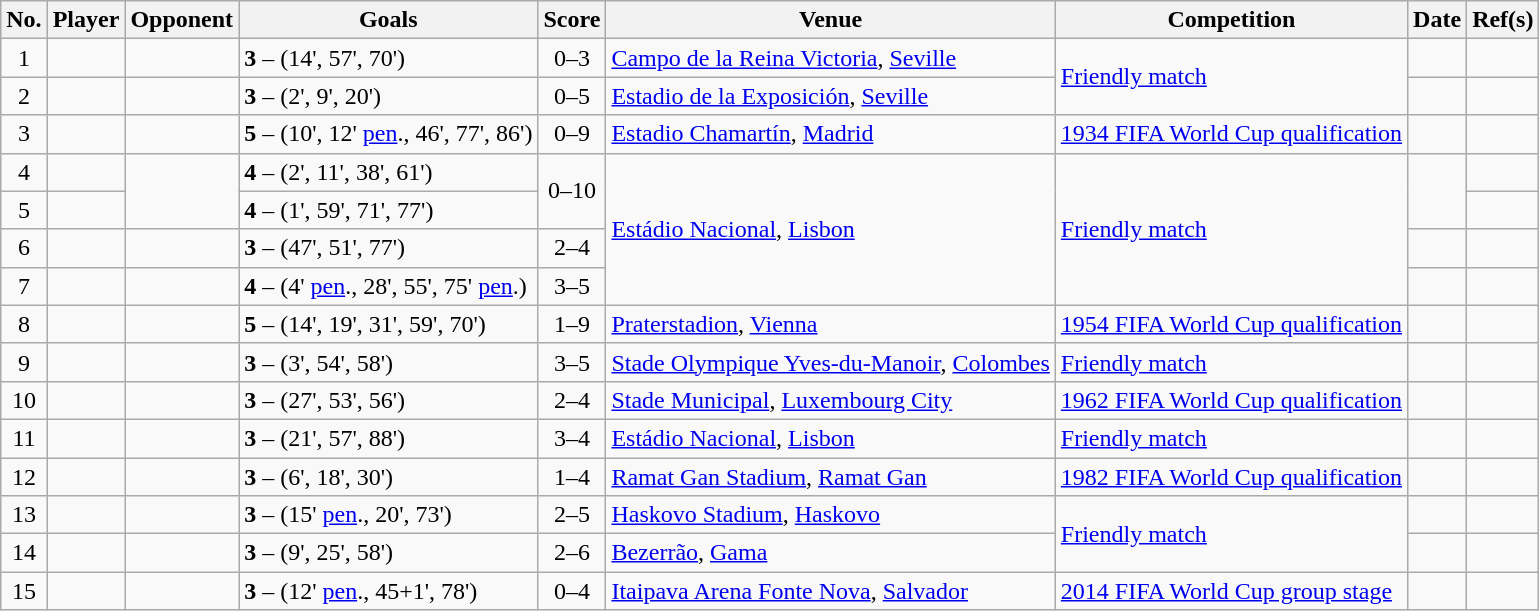<table class="wikitable sortable">
<tr>
<th>No.</th>
<th>Player</th>
<th>Opponent</th>
<th>Goals</th>
<th>Score</th>
<th>Venue</th>
<th>Competition</th>
<th>Date</th>
<th>Ref(s)</th>
</tr>
<tr>
<td style="text-align: center">1</td>
<td></td>
<td data-sort-value="Spain"></td>
<td data-sort-value="56"><strong>3</strong> – (14', 57', 70')</td>
<td style="text-align: center" data-sort-value="–3">0–3</td>
<td><a href='#'>Campo de la Reina Victoria</a>, <a href='#'>Seville</a></td>
<td rowspan="2"><a href='#'>Friendly match</a></td>
<td></td>
<td style="text-align: center"></td>
</tr>
<tr>
<td style="text-align: center">2</td>
<td></td>
<td data-sort-value="Spain"></td>
<td data-sort-value="18"><strong>3</strong> – (2', 9', 20')</td>
<td style="text-align: center" data-sort-value="–5">0–5</td>
<td><a href='#'>Estadio de la Exposición</a>, <a href='#'>Seville</a></td>
<td></td>
<td style="text-align: center"></td>
</tr>
<tr>
<td style="text-align: center">3</td>
<td></td>
<td data-sort-value="Spain"></td>
<td data-sort-value="36"><strong>5</strong> – (10', 12' <a href='#'>pen</a>., 46', 77', 86')</td>
<td style="text-align: center" data-sort-value="–9">0–9</td>
<td><a href='#'>Estadio Chamartín</a>, <a href='#'>Madrid</a></td>
<td><a href='#'>1934 FIFA World Cup qualification</a></td>
<td></td>
<td style="text-align: center"></td>
</tr>
<tr>
<td style="text-align: center">4</td>
<td></td>
<td rowspan="2" data-sort-value="England"></td>
<td data-sort-value="36"><strong>4</strong> – (2', 11', 38', 61')</td>
<td rowspan="2" style="text-align: center" data-sort-value="–10">0–10</td>
<td rowspan="4"><a href='#'>Estádio Nacional</a>, <a href='#'>Lisbon</a></td>
<td rowspan="4"><a href='#'>Friendly match</a></td>
<td rowspan="2"></td>
<td style="text-align: center"></td>
</tr>
<tr>
<td style="text-align: center">5</td>
<td></td>
<td data-sort-value="70"><strong>4</strong> – (1', 59', 71', 77')</td>
<td style="text-align: center"></td>
</tr>
<tr>
<td style="text-align: center">6</td>
<td></td>
<td data-sort-value="France"></td>
<td data-sort-value="30"><strong>3</strong> – (47', 51', 77')</td>
<td style="text-align: center" data-sort-value="–2">2–4</td>
<td></td>
<td style="text-align: center"></td>
</tr>
<tr>
<td style="text-align: center">7</td>
<td></td>
<td data-sort-value="England"></td>
<td data-sort-value="51"><strong>4</strong> – (4' <a href='#'>pen</a>., 28', 55', 75' <a href='#'>pen</a>.)</td>
<td style="text-align: center" data-sort-value="–2">3–5</td>
<td></td>
<td style="text-align: center"></td>
</tr>
<tr>
<td style="text-align: center">8</td>
<td></td>
<td data-sort-value="Austria"></td>
<td data-sort-value="51"><strong>5</strong> – (14', 19', 31', 59', 70')</td>
<td style="text-align: center" data-sort-value="–8">1–9</td>
<td><a href='#'>Praterstadion</a>, <a href='#'>Vienna</a></td>
<td><a href='#'>1954 FIFA World Cup qualification</a></td>
<td></td>
<td style="text-align: center"></td>
</tr>
<tr>
<td style="text-align: center">9</td>
<td></td>
<td data-sort-value="France"></td>
<td data-sort-value="51"><strong>3</strong> – (3', 54', 58')</td>
<td style="text-align: center" data-sort-value="–2">3–5</td>
<td><a href='#'>Stade Olympique Yves-du-Manoir</a>, <a href='#'>Colombes</a></td>
<td><a href='#'>Friendly match</a></td>
<td></td>
<td style="text-align: center"></td>
</tr>
<tr>
<td style="text-align: center">10</td>
<td></td>
<td data-sort-value="Luxembourg"></td>
<td data-sort-value="29"><strong>3</strong> – (27', 53', 56')</td>
<td style="text-align: center" data-sort-value="–2">2–4</td>
<td><a href='#'>Stade Municipal</a>, <a href='#'>Luxembourg City</a></td>
<td><a href='#'>1962 FIFA World Cup qualification</a></td>
<td></td>
<td style="text-align: center"></td>
</tr>
<tr>
<td style="text-align: center">11</td>
<td></td>
<td data-sort-value="England"></td>
<td data-sort-value="67"><strong>3</strong> – (21', 57', 88')</td>
<td style="text-align: center" data-sort-value="–1">3–4</td>
<td><a href='#'>Estádio Nacional</a>, <a href='#'>Lisbon</a></td>
<td><a href='#'>Friendly match</a></td>
<td></td>
<td style="text-align: center"></td>
</tr>
<tr>
<td style="text-align: center">12</td>
<td></td>
<td data-sort-value="Israel"></td>
<td data-sort-value="24"><strong>3</strong> – (6', 18', 30')</td>
<td style="text-align: center" data-sort-value="–3">1–4</td>
<td><a href='#'>Ramat Gan Stadium</a>, <a href='#'>Ramat Gan</a></td>
<td><a href='#'>1982 FIFA World Cup qualification</a></td>
<td></td>
<td style="text-align: center"></td>
</tr>
<tr>
<td style="text-align: center">13</td>
<td></td>
<td data-sort-value="Bulgaria"></td>
<td data-sort-value="58"><strong>3</strong> – (15' <a href='#'>pen</a>., 20', 73')</td>
<td style="text-align: center" data-sort-value="–3">2–5</td>
<td><a href='#'>Haskovo Stadium</a>, <a href='#'>Haskovo</a></td>
<td rowspan="2"><a href='#'>Friendly match</a></td>
<td></td>
<td style="text-align: center"></td>
</tr>
<tr>
<td style="text-align: center">14</td>
<td></td>
<td data-sort-value="Brazil"></td>
<td data-sort-value="49"><strong>3</strong> – (9', 25', 58')</td>
<td style="text-align: center" data-sort-value="–4">2–6</td>
<td><a href='#'>Bezerrão</a>, <a href='#'>Gama</a></td>
<td></td>
<td style="text-align: center"></td>
</tr>
<tr>
<td style="text-align: center">15</td>
<td></td>
<td data-sort-value="Germany"></td>
<td data-sort-value="66"><strong>3</strong> – (12' <a href='#'>pen</a>., 45+1', 78')</td>
<td style="text-align: center" data-sort-value="–4">0–4</td>
<td><a href='#'>Itaipava Arena Fonte Nova</a>, <a href='#'>Salvador</a></td>
<td><a href='#'>2014 FIFA World Cup group stage</a></td>
<td></td>
<td style="text-align: center"></td>
</tr>
</table>
